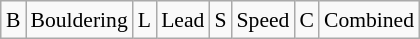<table class="wikitable" style="margin:0.5em auto; font-size:90%; line-height:1.25em;text-align:center">
<tr>
<td>B</td>
<td>Bouldering</td>
<td>L</td>
<td>Lead</td>
<td>S</td>
<td>Speed</td>
<td>C</td>
<td>Combined</td>
</tr>
</table>
